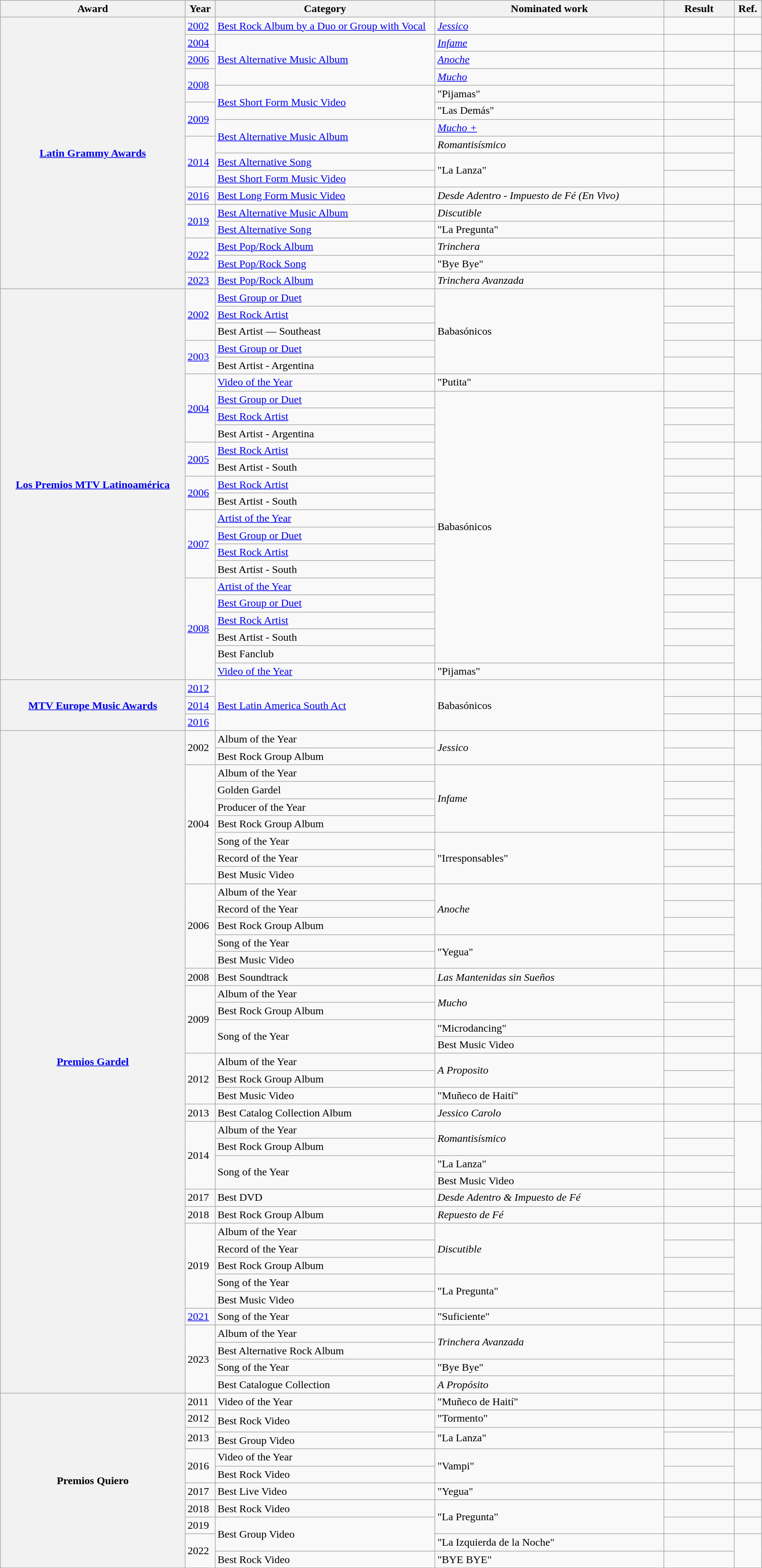<table class="wikitable sortable plainrowheaders" style="width:90%;">
<tr>
<th style="width:21%;">Award</th>
<th width=3%>Year</th>
<th style="width:25%;">Category</th>
<th style="width:26%;">Nominated work</th>
<th style="width:8%;">Result</th>
<th style="width:3%;">Ref.</th>
</tr>
<tr>
<th rowspan="16" scope="row"><a href='#'>Latin Grammy Awards</a></th>
<td><a href='#'>2002</a></td>
<td><a href='#'>Best Rock Album by a Duo or Group with Vocal</a></td>
<td><em><a href='#'>Jessico</a></em></td>
<td></td>
<td></td>
</tr>
<tr>
<td><a href='#'>2004</a></td>
<td rowspan="3"><a href='#'>Best Alternative Music Album</a></td>
<td><em><a href='#'>Infame</a></em></td>
<td></td>
<td></td>
</tr>
<tr>
<td><a href='#'>2006</a></td>
<td><em><a href='#'>Anoche</a></em></td>
<td></td>
<td></td>
</tr>
<tr>
<td rowspan="2"><a href='#'>2008</a></td>
<td><em><a href='#'>Mucho</a></em></td>
<td></td>
<td rowspan="2"></td>
</tr>
<tr>
<td rowspan="2"><a href='#'>Best Short Form Music Video</a></td>
<td>"Pijamas"</td>
<td></td>
</tr>
<tr>
<td rowspan="2"><a href='#'>2009</a></td>
<td>"Las Demás"</td>
<td></td>
<td rowspan="2"></td>
</tr>
<tr>
<td rowspan="2"><a href='#'>Best Alternative Music Album</a></td>
<td><em><a href='#'>Mucho +</a></em></td>
<td></td>
</tr>
<tr>
<td rowspan="3"><a href='#'>2014</a></td>
<td><em>Romantisísmico</em></td>
<td></td>
<td rowspan="3"></td>
</tr>
<tr>
<td><a href='#'>Best Alternative Song</a></td>
<td rowspan="2">"La Lanza"</td>
<td></td>
</tr>
<tr>
<td><a href='#'>Best Short Form Music Video</a></td>
<td></td>
</tr>
<tr>
<td><a href='#'>2016</a></td>
<td><a href='#'>Best Long Form Music Video</a></td>
<td><em>Desde Adentro - Impuesto de Fé (En Vivo)</em></td>
<td></td>
<td></td>
</tr>
<tr>
<td rowspan="2"><a href='#'>2019</a></td>
<td><a href='#'>Best Alternative Music Album</a></td>
<td><em>Discutible</em></td>
<td></td>
<td rowspan="2"></td>
</tr>
<tr>
<td><a href='#'>Best Alternative Song</a></td>
<td>"La Pregunta"</td>
<td></td>
</tr>
<tr>
<td rowspan="2"><a href='#'>2022</a></td>
<td><a href='#'>Best Pop/Rock Album</a></td>
<td><em>Trinchera</em></td>
<td></td>
<td rowspan="2"></td>
</tr>
<tr>
<td><a href='#'>Best Pop/Rock Song</a></td>
<td>"Bye Bye"</td>
<td></td>
</tr>
<tr>
<td><a href='#'>2023</a></td>
<td><a href='#'>Best Pop/Rock Album</a></td>
<td><em>Trinchera Avanzada</em></td>
<td></td>
<td></td>
</tr>
<tr>
<th rowspan="23" scope="row"><a href='#'>Los Premios MTV Latinoamérica</a></th>
<td rowspan="3"><a href='#'>2002</a></td>
<td><a href='#'>Best Group or Duet</a></td>
<td rowspan="5">Babasónicos</td>
<td></td>
<td rowspan="3"></td>
</tr>
<tr>
<td><a href='#'>Best Rock Artist</a></td>
<td></td>
</tr>
<tr>
<td>Best Artist — Southeast</td>
<td></td>
</tr>
<tr>
<td rowspan="2"><a href='#'>2003</a></td>
<td><a href='#'>Best Group or Duet</a></td>
<td></td>
<td rowspan="2"></td>
</tr>
<tr>
<td>Best Artist - Argentina</td>
<td></td>
</tr>
<tr>
<td rowspan="4"><a href='#'>2004</a></td>
<td><a href='#'>Video of the Year</a></td>
<td>"Putita"</td>
<td></td>
<td rowspan="4"></td>
</tr>
<tr>
<td><a href='#'>Best Group or Duet</a></td>
<td rowspan="16">Babasónicos</td>
<td></td>
</tr>
<tr>
<td><a href='#'>Best Rock Artist</a></td>
<td></td>
</tr>
<tr>
<td>Best Artist - Argentina</td>
<td></td>
</tr>
<tr>
<td rowspan="2"><a href='#'>2005</a></td>
<td><a href='#'>Best Rock Artist</a></td>
<td></td>
<td rowspan="2"></td>
</tr>
<tr>
<td>Best Artist - South</td>
<td></td>
</tr>
<tr>
<td rowspan="2"><a href='#'>2006</a></td>
<td><a href='#'>Best Rock Artist</a></td>
<td></td>
<td rowspan="2"></td>
</tr>
<tr>
<td>Best Artist - South</td>
<td></td>
</tr>
<tr>
<td rowspan="4"><a href='#'>2007</a></td>
<td><a href='#'>Artist of the Year</a></td>
<td></td>
<td rowspan="4"></td>
</tr>
<tr>
<td><a href='#'>Best Group or Duet</a></td>
<td></td>
</tr>
<tr>
<td><a href='#'>Best Rock Artist</a></td>
<td></td>
</tr>
<tr>
<td>Best Artist - South</td>
<td></td>
</tr>
<tr>
<td rowspan="6"><a href='#'>2008</a></td>
<td><a href='#'>Artist of the Year</a></td>
<td></td>
<td rowspan="6"></td>
</tr>
<tr>
<td><a href='#'>Best Group or Duet</a></td>
<td></td>
</tr>
<tr>
<td><a href='#'>Best Rock Artist</a></td>
<td></td>
</tr>
<tr>
<td>Best Artist - South</td>
<td></td>
</tr>
<tr>
<td>Best Fanclub</td>
<td></td>
</tr>
<tr>
<td><a href='#'>Video of the Year</a></td>
<td>"Pijamas"</td>
<td></td>
</tr>
<tr>
<th rowspan="3" scope="row"><a href='#'>MTV Europe Music Awards</a></th>
<td><a href='#'>2012</a></td>
<td rowspan="3"><a href='#'>Best Latin America South Act</a></td>
<td rowspan="3">Babasónicos</td>
<td></td>
<td></td>
</tr>
<tr>
<td><a href='#'>2014</a></td>
<td></td>
<td></td>
</tr>
<tr>
<td><a href='#'>2016</a></td>
<td></td>
<td></td>
</tr>
<tr>
<th rowspan="39" scope="row"><a href='#'>Premios Gardel</a></th>
<td rowspan="2">2002</td>
<td>Album of the Year</td>
<td rowspan="2"><em>Jessico</em></td>
<td></td>
<td rowspan="2"></td>
</tr>
<tr>
<td>Best Rock Group Album</td>
<td></td>
</tr>
<tr>
<td rowspan="7">2004</td>
<td>Album of the Year</td>
<td rowspan="4"><em>Infame</em></td>
<td></td>
<td rowspan="7"></td>
</tr>
<tr>
<td>Golden Gardel</td>
<td></td>
</tr>
<tr>
<td>Producer of the Year </td>
<td></td>
</tr>
<tr>
<td>Best Rock Group Album</td>
<td></td>
</tr>
<tr>
<td>Song of the Year</td>
<td rowspan="3">"Irresponsables"</td>
<td></td>
</tr>
<tr>
<td>Record of the Year</td>
<td></td>
</tr>
<tr>
<td>Best Music Video</td>
<td></td>
</tr>
<tr>
<td rowspan="5">2006</td>
<td>Album of the Year</td>
<td rowspan="3"><em>Anoche</em></td>
<td></td>
<td rowspan="5"></td>
</tr>
<tr>
<td>Record of the Year</td>
<td></td>
</tr>
<tr>
<td>Best Rock Group Album</td>
<td></td>
</tr>
<tr>
<td>Song of the Year</td>
<td rowspan="2">"Yegua"</td>
<td></td>
</tr>
<tr>
<td>Best Music Video</td>
<td></td>
</tr>
<tr>
<td>2008</td>
<td>Best Soundtrack</td>
<td><em>Las Mantenidas sin Sueños</em></td>
<td></td>
<td></td>
</tr>
<tr>
<td rowspan="4">2009</td>
<td>Album of the Year</td>
<td rowspan="2"><em>Mucho</em></td>
<td></td>
<td rowspan="4"></td>
</tr>
<tr>
<td>Best Rock Group Album</td>
<td></td>
</tr>
<tr>
<td rowspan="2">Song of the Year</td>
<td>"Microdancing"</td>
<td></td>
</tr>
<tr>
<td>Best Music Video</td>
<td></td>
</tr>
<tr>
<td rowspan="3">2012</td>
<td>Album of the Year</td>
<td rowspan="2"><em>A Proposito</em></td>
<td></td>
<td rowspan="3"></td>
</tr>
<tr>
<td>Best Rock Group Album</td>
<td></td>
</tr>
<tr>
<td>Best Music Video</td>
<td>"Muñeco de Haití"</td>
<td></td>
</tr>
<tr>
<td>2013</td>
<td>Best Catalog Collection Album</td>
<td><em>Jessico Carolo</em></td>
<td></td>
<td></td>
</tr>
<tr>
<td rowspan="4">2014</td>
<td>Album of the Year</td>
<td rowspan="2"><em>Romantisísmico</em></td>
<td></td>
<td rowspan="4"></td>
</tr>
<tr>
<td>Best Rock Group Album</td>
<td></td>
</tr>
<tr>
<td rowspan="2">Song of the Year</td>
<td>"La Lanza"</td>
<td></td>
</tr>
<tr>
<td>Best Music Video</td>
<td></td>
</tr>
<tr>
<td>2017</td>
<td>Best DVD</td>
<td><em>Desde Adentro & Impuesto de Fé</em></td>
<td></td>
<td></td>
</tr>
<tr>
<td>2018</td>
<td>Best Rock Group Album</td>
<td><em>Repuesto de Fé</em></td>
<td></td>
<td></td>
</tr>
<tr>
<td rowspan="5">2019</td>
<td>Album of the Year</td>
<td rowspan="3"><em>Discutible</em></td>
<td></td>
<td rowspan="5"></td>
</tr>
<tr>
<td>Record of the Year</td>
<td></td>
</tr>
<tr>
<td>Best Rock Group Album</td>
<td></td>
</tr>
<tr>
<td>Song of the Year</td>
<td rowspan="2">"La Pregunta"</td>
<td></td>
</tr>
<tr>
<td>Best Music Video</td>
<td></td>
</tr>
<tr>
<td><a href='#'>2021</a></td>
<td>Song of the Year</td>
<td>"Suficiente"</td>
<td></td>
<td></td>
</tr>
<tr>
<td rowspan="4">2023</td>
<td>Album of the Year</td>
<td rowspan="2"><em>Trinchera Avanzada</em></td>
<td></td>
<td rowspan="4"></td>
</tr>
<tr>
<td>Best Alternative Rock Album</td>
<td></td>
</tr>
<tr>
<td>Song of the Year</td>
<td>"Bye Bye"</td>
<td></td>
</tr>
<tr>
<td>Best Catalogue Collection</td>
<td><em>A Propósito</em></td>
<td></td>
</tr>
<tr>
<th rowspan="11" scope="row">Premios Quiero</th>
<td>2011</td>
<td>Video of the Year</td>
<td>"Muñeco de Haití"</td>
<td></td>
<td></td>
</tr>
<tr>
<td>2012</td>
<td rowspan="2">Best Rock Video</td>
<td>"Tormento"</td>
<td></td>
<td></td>
</tr>
<tr>
<td rowspan="2">2013</td>
<td rowspan="2">"La Lanza"</td>
<td></td>
<td rowspan="2"></td>
</tr>
<tr>
<td>Best Group Video</td>
<td></td>
</tr>
<tr>
<td rowspan="2">2016</td>
<td>Video of the Year</td>
<td rowspan="2">"Vampi"</td>
<td></td>
<td rowspan="2"></td>
</tr>
<tr>
<td>Best Rock Video</td>
<td></td>
</tr>
<tr>
<td>2017</td>
<td>Best Live Video</td>
<td>"Yegua"</td>
<td></td>
<td></td>
</tr>
<tr>
<td>2018</td>
<td>Best Rock Video</td>
<td rowspan="2">"La Pregunta"</td>
<td></td>
<td></td>
</tr>
<tr>
<td>2019</td>
<td rowspan="2">Best Group Video</td>
<td></td>
<td></td>
</tr>
<tr>
<td rowspan="2">2022</td>
<td>"La Izquierda de la Noche"</td>
<td></td>
<td rowspan="2"></td>
</tr>
<tr>
<td>Best Rock Video</td>
<td>"BYE BYE"</td>
<td></td>
</tr>
<tr>
</tr>
</table>
